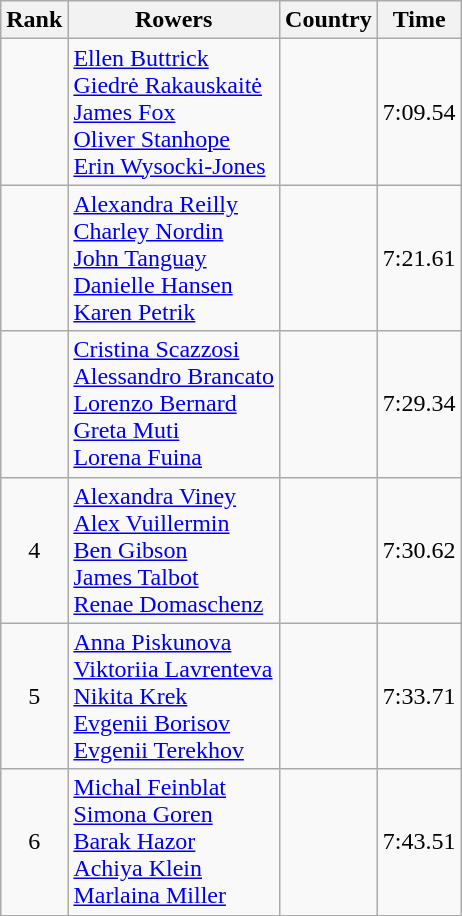<table class="wikitable" style="text-align:center">
<tr>
<th>Rank</th>
<th>Rowers</th>
<th>Country</th>
<th>Time</th>
</tr>
<tr>
<td></td>
<td align="left"><a href='#'>Ellen Buttrick</a><br><a href='#'>Giedrė Rakauskaitė</a><br><a href='#'>James Fox</a><br><a href='#'>Oliver Stanhope</a><br><a href='#'>Erin Wysocki-Jones</a></td>
<td align="left"></td>
<td>7:09.54</td>
</tr>
<tr>
<td></td>
<td align="left"><a href='#'>Alexandra Reilly</a><br><a href='#'>Charley Nordin</a><br><a href='#'>John Tanguay</a><br><a href='#'>Danielle Hansen</a><br><a href='#'>Karen Petrik</a></td>
<td align="left"></td>
<td>7:21.61</td>
</tr>
<tr>
<td></td>
<td align="left"><a href='#'>Cristina Scazzosi</a><br><a href='#'>Alessandro Brancato</a><br><a href='#'>Lorenzo Bernard</a><br><a href='#'>Greta Muti</a><br><a href='#'>Lorena Fuina</a></td>
<td align="left"></td>
<td>7:29.34</td>
</tr>
<tr>
<td>4</td>
<td align="left"><a href='#'>Alexandra Viney</a><br><a href='#'>Alex Vuillermin</a><br><a href='#'>Ben Gibson</a><br><a href='#'>James Talbot</a><br><a href='#'>Renae Domaschenz</a></td>
<td align="left"></td>
<td>7:30.62</td>
</tr>
<tr>
<td>5</td>
<td align="left"><a href='#'>Anna Piskunova</a><br><a href='#'>Viktoriia Lavrenteva</a><br><a href='#'>Nikita Krek</a><br><a href='#'>Evgenii Borisov</a><br><a href='#'>Evgenii Terekhov</a></td>
<td align="left"></td>
<td>7:33.71</td>
</tr>
<tr>
<td>6</td>
<td align="left"><a href='#'>Michal Feinblat</a><br><a href='#'>Simona Goren</a><br><a href='#'>Barak Hazor</a><br><a href='#'>Achiya Klein</a><br><a href='#'>Marlaina Miller</a></td>
<td align="left"></td>
<td>7:43.51</td>
</tr>
</table>
